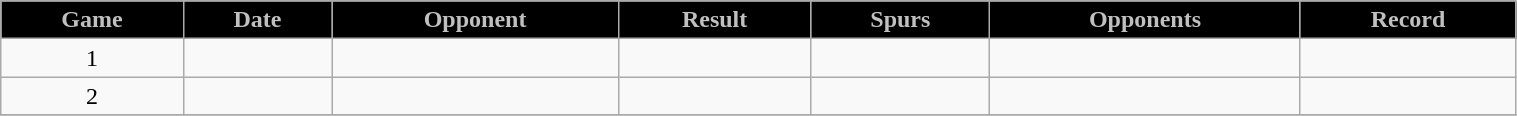<table class="wikitable" width="80%">
<tr align="center"  style="background:#000000; color:#c0c0c0;">
<td><strong>Game</strong></td>
<td><strong>Date</strong></td>
<td><strong>Opponent</strong></td>
<td><strong>Result</strong></td>
<td><strong>Spurs</strong></td>
<td><strong>Opponents</strong></td>
<td><strong>Record</strong></td>
</tr>
<tr align="center" bgcolor="">
<td>1</td>
<td></td>
<td></td>
<td></td>
<td></td>
<td></td>
<td></td>
</tr>
<tr align="center" bgcolor="">
<td>2</td>
<td></td>
<td></td>
<td></td>
<td></td>
<td></td>
<td></td>
</tr>
<tr align="center" bgcolor="">
</tr>
</table>
